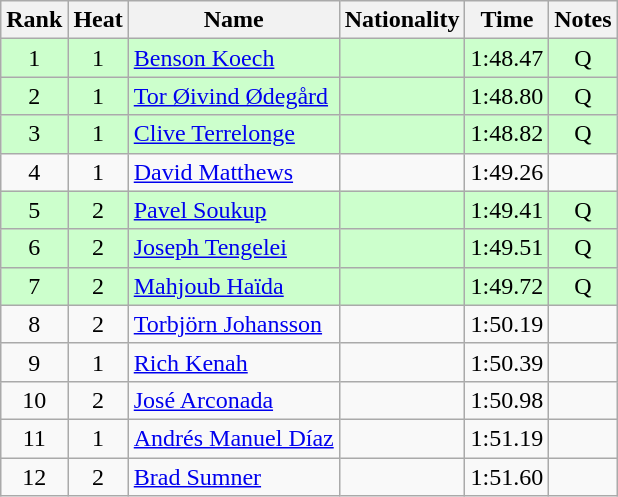<table class="wikitable sortable" style="text-align:center">
<tr>
<th>Rank</th>
<th>Heat</th>
<th>Name</th>
<th>Nationality</th>
<th>Time</th>
<th>Notes</th>
</tr>
<tr bgcolor=ccffcc>
<td>1</td>
<td>1</td>
<td align="left"><a href='#'>Benson Koech</a></td>
<td align=left></td>
<td>1:48.47</td>
<td>Q</td>
</tr>
<tr bgcolor=ccffcc>
<td>2</td>
<td>1</td>
<td align="left"><a href='#'>Tor Øivind Ødegård</a></td>
<td align=left></td>
<td>1:48.80</td>
<td>Q</td>
</tr>
<tr bgcolor=ccffcc>
<td>3</td>
<td>1</td>
<td align="left"><a href='#'>Clive Terrelonge</a></td>
<td align=left></td>
<td>1:48.82</td>
<td>Q</td>
</tr>
<tr>
<td>4</td>
<td>1</td>
<td align="left"><a href='#'>David Matthews</a></td>
<td align=left></td>
<td>1:49.26</td>
<td></td>
</tr>
<tr bgcolor=ccffcc>
<td>5</td>
<td>2</td>
<td align="left"><a href='#'>Pavel Soukup</a></td>
<td align=left></td>
<td>1:49.41</td>
<td>Q</td>
</tr>
<tr bgcolor=ccffcc>
<td>6</td>
<td>2</td>
<td align="left"><a href='#'>Joseph Tengelei</a></td>
<td align=left></td>
<td>1:49.51</td>
<td>Q</td>
</tr>
<tr bgcolor=ccffcc>
<td>7</td>
<td>2</td>
<td align="left"><a href='#'>Mahjoub Haïda</a></td>
<td align=left></td>
<td>1:49.72</td>
<td>Q</td>
</tr>
<tr>
<td>8</td>
<td>2</td>
<td align="left"><a href='#'>Torbjörn Johansson</a></td>
<td align=left></td>
<td>1:50.19</td>
<td></td>
</tr>
<tr>
<td>9</td>
<td>1</td>
<td align="left"><a href='#'>Rich Kenah</a></td>
<td align=left></td>
<td>1:50.39</td>
<td></td>
</tr>
<tr>
<td>10</td>
<td>2</td>
<td align="left"><a href='#'>José Arconada</a></td>
<td align=left></td>
<td>1:50.98</td>
<td></td>
</tr>
<tr>
<td>11</td>
<td>1</td>
<td align="left"><a href='#'>Andrés Manuel Díaz</a></td>
<td align=left></td>
<td>1:51.19</td>
<td></td>
</tr>
<tr>
<td>12</td>
<td>2</td>
<td align="left"><a href='#'>Brad Sumner</a></td>
<td align=left></td>
<td>1:51.60</td>
<td></td>
</tr>
</table>
